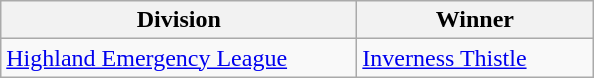<table class="wikitable">
<tr>
<th width=230>Division</th>
<th width=150>Winner</th>
</tr>
<tr>
<td><a href='#'>Highland Emergency League</a></td>
<td><a href='#'>Inverness Thistle</a></td>
</tr>
</table>
